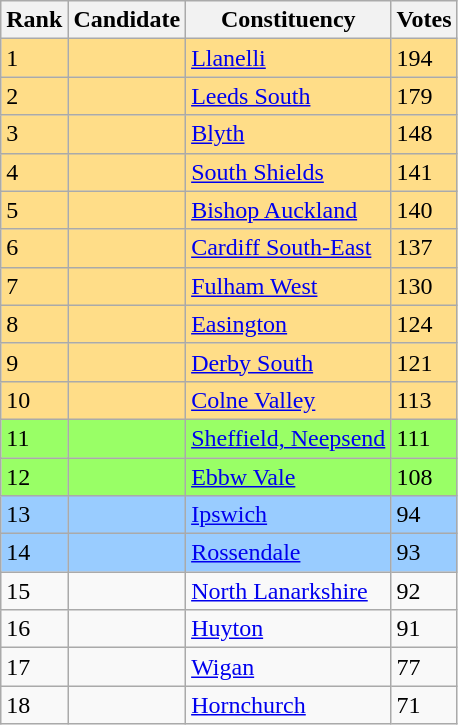<table class="wikitable sortable">
<tr>
<th>Rank<br></th>
<th>Candidate<br></th>
<th>Constituency<br></th>
<th>Votes<br></th>
</tr>
<tr bgcolor=ffdd88>
<td>1</td>
<td></td>
<td><a href='#'>Llanelli</a></td>
<td>194</td>
</tr>
<tr bgcolor=ffdd88>
<td>2</td>
<td></td>
<td><a href='#'>Leeds South</a></td>
<td>179</td>
</tr>
<tr bgcolor=ffdd88>
<td>3</td>
<td></td>
<td><a href='#'>Blyth</a></td>
<td>148</td>
</tr>
<tr bgcolor=ffdd88>
<td>4</td>
<td></td>
<td><a href='#'>South Shields</a></td>
<td>141</td>
</tr>
<tr bgcolor=ffdd88>
<td>5</td>
<td></td>
<td><a href='#'>Bishop Auckland</a></td>
<td>140</td>
</tr>
<tr bgcolor=ffdd88>
<td>6</td>
<td></td>
<td><a href='#'>Cardiff South-East</a></td>
<td>137</td>
</tr>
<tr bgcolor=ffdd88>
<td>7</td>
<td></td>
<td><a href='#'>Fulham West</a></td>
<td>130</td>
</tr>
<tr bgcolor=ffdd88>
<td>8</td>
<td></td>
<td><a href='#'>Easington</a></td>
<td>124</td>
</tr>
<tr bgcolor=ffdd88>
<td>9</td>
<td></td>
<td><a href='#'>Derby South</a></td>
<td>121</td>
</tr>
<tr bgcolor=ffdd88>
<td>10</td>
<td></td>
<td><a href='#'>Colne Valley</a></td>
<td>113</td>
</tr>
<tr bgcolor=99ff66>
<td>11</td>
<td></td>
<td><a href='#'>Sheffield, Neepsend</a></td>
<td>111</td>
</tr>
<tr bgcolor=99ff66>
<td>12</td>
<td></td>
<td><a href='#'>Ebbw Vale</a></td>
<td>108</td>
</tr>
<tr bgcolor=99ccff>
<td>13</td>
<td></td>
<td><a href='#'>Ipswich</a></td>
<td>94</td>
</tr>
<tr bgcolor=99ccff>
<td>14</td>
<td></td>
<td><a href='#'>Rossendale</a></td>
<td>93</td>
</tr>
<tr>
<td>15</td>
<td></td>
<td><a href='#'>North Lanarkshire</a></td>
<td>92</td>
</tr>
<tr>
<td>16</td>
<td></td>
<td><a href='#'>Huyton</a></td>
<td>91</td>
</tr>
<tr>
<td>17</td>
<td></td>
<td><a href='#'>Wigan</a></td>
<td>77</td>
</tr>
<tr>
<td>18</td>
<td></td>
<td><a href='#'>Hornchurch</a></td>
<td>71</td>
</tr>
</table>
